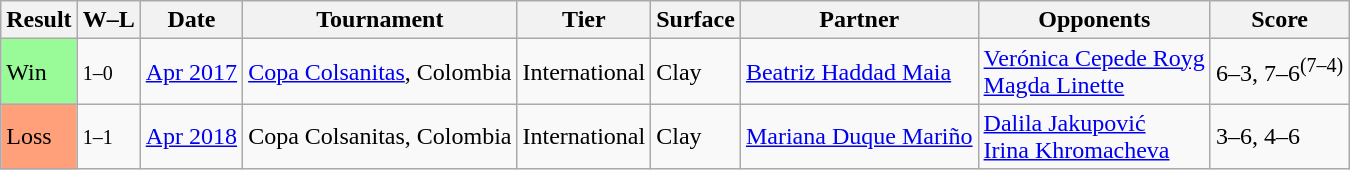<table class="sortable wikitable">
<tr>
<th>Result</th>
<th class=unsortable>W–L</th>
<th>Date</th>
<th>Tournament</th>
<th>Tier</th>
<th>Surface</th>
<th>Partner</th>
<th>Opponents</th>
<th class=unsortable>Score</th>
</tr>
<tr>
<td bgcolor=98fb98>Win</td>
<td><small>1–0</small></td>
<td><a href='#'>Apr 2017</a></td>
<td><a href='#'>Copa Colsanitas</a>, Colombia</td>
<td>International</td>
<td>Clay</td>
<td> <a href='#'>Beatriz Haddad Maia</a></td>
<td> <a href='#'>Verónica Cepede Royg</a> <br>  <a href='#'>Magda Linette</a></td>
<td>6–3, 7–6<sup>(7–4)</sup></td>
</tr>
<tr>
<td bgcolor=ffa07a>Loss</td>
<td><small>1–1</small></td>
<td><a href='#'>Apr 2018</a></td>
<td>Copa Colsanitas, Colombia</td>
<td>International</td>
<td>Clay</td>
<td> <a href='#'>Mariana Duque Mariño</a></td>
<td> <a href='#'>Dalila Jakupović</a> <br>  <a href='#'>Irina Khromacheva</a></td>
<td>3–6, 4–6</td>
</tr>
</table>
